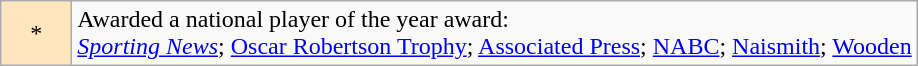<table class="wikitable">
<tr>
<td style="background-color:#FFE6BD">    *    </td>
<td>Awarded a national player of the year award: <br><em><a href='#'>Sporting News</a></em>; <a href='#'>Oscar Robertson Trophy</a>; <a href='#'>Associated Press</a>; <a href='#'>NABC</a>; <a href='#'>Naismith</a>; <a href='#'>Wooden</a></td>
</tr>
</table>
